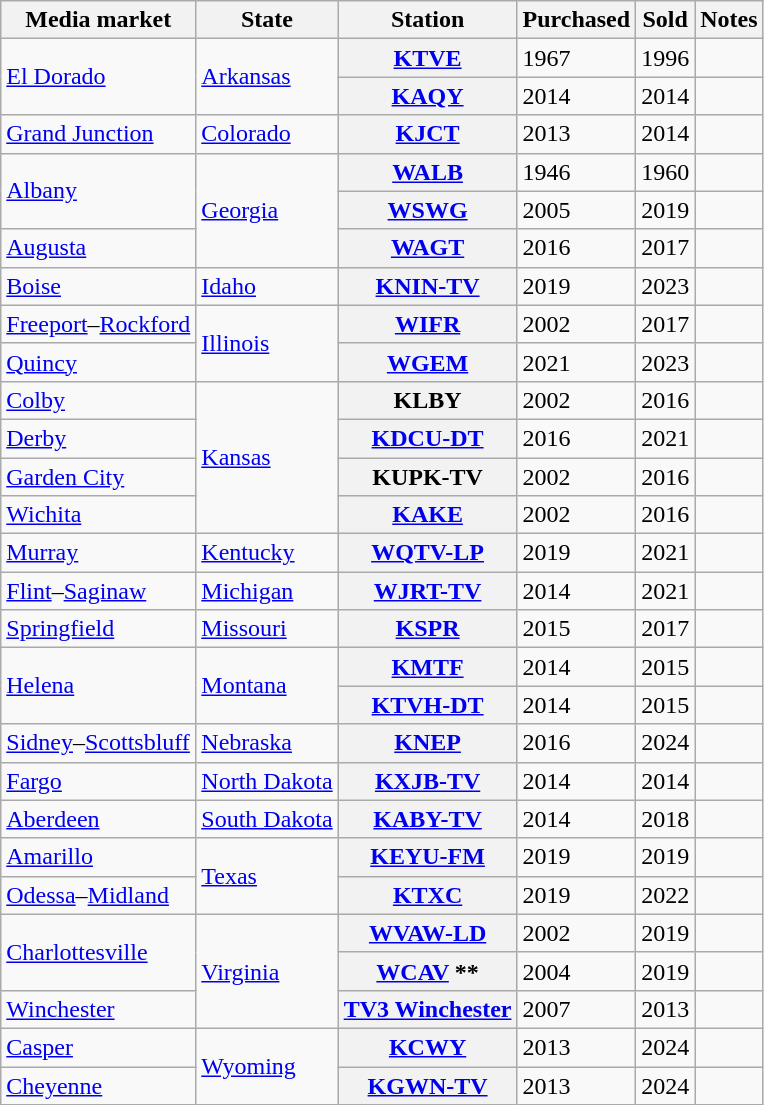<table class="wikitable sortable">
<tr>
<th scope="col">Media market</th>
<th scope="col">State</th>
<th scope="col">Station</th>
<th scope="col">Purchased</th>
<th scope="col">Sold</th>
<th scope="col" class="unsortable">Notes</th>
</tr>
<tr>
<td rowspan="2"><a href='#'>El Dorado</a></td>
<td rowspan="2"><a href='#'>Arkansas</a></td>
<th scope="row"><a href='#'>KTVE</a></th>
<td>1967</td>
<td>1996</td>
<td></td>
</tr>
<tr>
<th scope="row"><a href='#'>KAQY</a></th>
<td>2014</td>
<td>2014</td>
<td></td>
</tr>
<tr>
<td><a href='#'>Grand Junction</a></td>
<td><a href='#'>Colorado</a></td>
<th scope="row"><a href='#'>KJCT</a></th>
<td>2013</td>
<td>2014</td>
<td></td>
</tr>
<tr>
<td rowspan="2"><a href='#'>Albany</a></td>
<td rowspan="3"><a href='#'>Georgia</a></td>
<th><a href='#'>WALB</a></th>
<td>1946</td>
<td>1960</td>
<td></td>
</tr>
<tr>
<th scope="row"><a href='#'>WSWG</a></th>
<td>2005</td>
<td>2019</td>
<td></td>
</tr>
<tr>
<td><a href='#'>Augusta</a></td>
<th scope="row"><a href='#'>WAGT</a></th>
<td>2016</td>
<td>2017</td>
<td></td>
</tr>
<tr>
<td><a href='#'>Boise</a></td>
<td><a href='#'>Idaho</a></td>
<th scope="row"><a href='#'>KNIN-TV</a></th>
<td>2019</td>
<td>2023</td>
<td></td>
</tr>
<tr>
<td><a href='#'>Freeport</a>–<a href='#'>Rockford</a></td>
<td rowspan="2"><a href='#'>Illinois</a></td>
<th scope="row"><a href='#'>WIFR</a></th>
<td>2002</td>
<td>2017</td>
<td></td>
</tr>
<tr>
<td><a href='#'>Quincy</a></td>
<th scope="row"><a href='#'>WGEM</a></th>
<td>2021</td>
<td>2023</td>
<td></td>
</tr>
<tr>
<td><a href='#'>Colby</a></td>
<td rowspan="4"><a href='#'>Kansas</a></td>
<th scope="row">KLBY</th>
<td>2002</td>
<td>2016</td>
<td></td>
</tr>
<tr>
<td><a href='#'>Derby</a></td>
<th scope="row"><a href='#'>KDCU-DT</a></th>
<td>2016</td>
<td>2021</td>
<td></td>
</tr>
<tr>
<td><a href='#'>Garden City</a></td>
<th scope="row">KUPK-TV</th>
<td>2002</td>
<td>2016</td>
<td></td>
</tr>
<tr>
<td><a href='#'>Wichita</a></td>
<th scope="row"><a href='#'>KAKE</a></th>
<td>2002</td>
<td>2016</td>
<td></td>
</tr>
<tr>
<td><a href='#'>Murray</a></td>
<td><a href='#'>Kentucky</a></td>
<th scope="row"><a href='#'>WQTV-LP</a></th>
<td>2019</td>
<td>2021</td>
<td></td>
</tr>
<tr>
<td><a href='#'>Flint</a>–<a href='#'>Saginaw</a></td>
<td><a href='#'>Michigan</a></td>
<th scope="row"><a href='#'>WJRT-TV</a></th>
<td>2014</td>
<td>2021</td>
<td></td>
</tr>
<tr>
<td><a href='#'>Springfield</a></td>
<td><a href='#'>Missouri</a></td>
<th scope="row"><a href='#'>KSPR</a></th>
<td>2015</td>
<td>2017</td>
<td></td>
</tr>
<tr>
<td rowspan="2"><a href='#'>Helena</a></td>
<td rowspan="2"><a href='#'>Montana</a></td>
<th scope="row"><a href='#'>KMTF</a></th>
<td>2014</td>
<td>2015</td>
<td></td>
</tr>
<tr>
<th scope="row"><a href='#'>KTVH-DT</a></th>
<td>2014</td>
<td>2015</td>
<td></td>
</tr>
<tr>
<td><a href='#'>Sidney</a>–<a href='#'>Scottsbluff</a></td>
<td><a href='#'>Nebraska</a></td>
<th scope="row"><a href='#'>KNEP</a></th>
<td>2016</td>
<td>2024</td>
<td></td>
</tr>
<tr>
<td><a href='#'>Fargo</a></td>
<td><a href='#'>North Dakota</a></td>
<th scope="row"><a href='#'>KXJB-TV</a></th>
<td>2014</td>
<td>2014</td>
<td></td>
</tr>
<tr>
<td><a href='#'>Aberdeen</a></td>
<td><a href='#'>South Dakota</a></td>
<th scope="row"><a href='#'>KABY-TV</a></th>
<td>2014</td>
<td>2018</td>
<td></td>
</tr>
<tr>
<td><a href='#'>Amarillo</a></td>
<td rowspan="2"><a href='#'>Texas</a></td>
<th scope="row"><a href='#'>KEYU-FM</a></th>
<td>2019</td>
<td>2019</td>
<td></td>
</tr>
<tr>
<td><a href='#'>Odessa</a>–<a href='#'>Midland</a></td>
<th scope="row"><a href='#'>KTXC</a></th>
<td>2019</td>
<td>2022</td>
<td></td>
</tr>
<tr>
<td rowspan="2"><a href='#'>Charlottesville</a></td>
<td rowspan="3"><a href='#'>Virginia</a></td>
<th scope="row"><a href='#'>WVAW-LD</a></th>
<td>2002</td>
<td>2019</td>
<td></td>
</tr>
<tr>
<th scope="row"><a href='#'>WCAV</a> **</th>
<td>2004</td>
<td>2019</td>
<td></td>
</tr>
<tr>
<td><a href='#'>Winchester</a></td>
<th scope="row"><a href='#'>TV3 Winchester</a></th>
<td>2007</td>
<td>2013</td>
<td></td>
</tr>
<tr>
<td><a href='#'>Casper</a></td>
<td rowspan="2"><a href='#'>Wyoming</a></td>
<th scope="row"><a href='#'>KCWY</a></th>
<td>2013</td>
<td>2024</td>
<td></td>
</tr>
<tr>
<td><a href='#'>Cheyenne</a></td>
<th scope="row"><a href='#'>KGWN-TV</a></th>
<td>2013</td>
<td>2024</td>
<td></td>
</tr>
</table>
